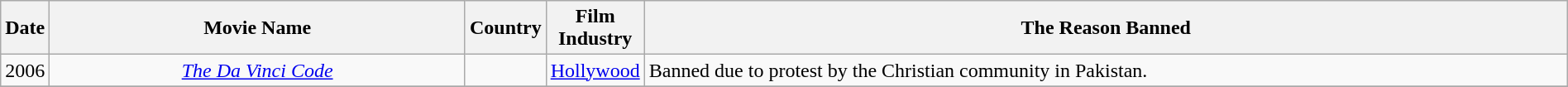<table class="wikitable sortable" style="width:100%;">
<tr>
<th style="width:3%;">Date</th>
<th style="width:27%;">Movie Name</th>
<th style="width:05%;">Country</th>
<th style="width:5%;">Film Industry</th>
<th ! class="unsortable" style="width:60%;">The Reason Banned</th>
</tr>
<tr>
<td align=center>2006</td>
<td align=center><em><a href='#'>The Da Vinci Code</a></em></td>
<td align=center></td>
<td align=center><a href='#'>Hollywood</a></td>
<td>Banned due to protest by the Christian community in Pakistan.</td>
</tr>
<tr>
</tr>
</table>
